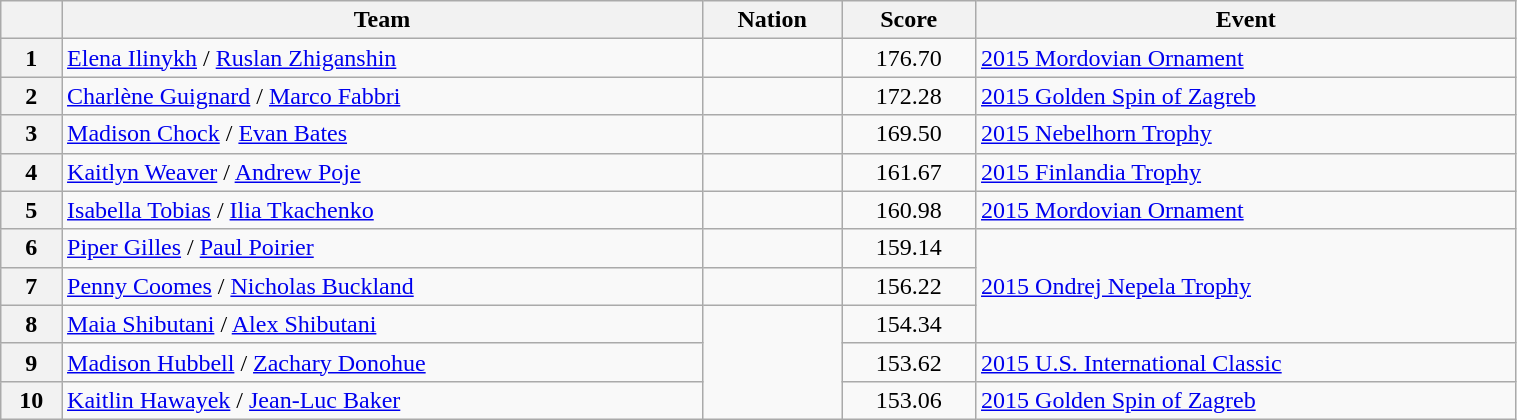<table class="wikitable sortable" style="text-align:left; width:80%">
<tr>
<th scope="col"></th>
<th scope="col">Team</th>
<th scope="col">Nation</th>
<th scope="col">Score</th>
<th scope="col">Event</th>
</tr>
<tr>
<th scope="row">1</th>
<td><a href='#'>Elena Ilinykh</a> / <a href='#'>Ruslan Zhiganshin</a></td>
<td></td>
<td style="text-align:center;">176.70</td>
<td><a href='#'>2015 Mordovian Ornament</a></td>
</tr>
<tr>
<th scope="row">2</th>
<td><a href='#'>Charlène Guignard</a> / <a href='#'>Marco Fabbri</a></td>
<td></td>
<td style="text-align:center;">172.28</td>
<td><a href='#'>2015 Golden Spin of Zagreb</a></td>
</tr>
<tr>
<th scope="row">3</th>
<td><a href='#'>Madison Chock</a> / <a href='#'>Evan Bates</a></td>
<td></td>
<td style="text-align:center;">169.50</td>
<td><a href='#'>2015 Nebelhorn Trophy</a></td>
</tr>
<tr>
<th scope="row">4</th>
<td><a href='#'>Kaitlyn Weaver</a> / <a href='#'>Andrew Poje</a></td>
<td></td>
<td style="text-align:center;">161.67</td>
<td><a href='#'>2015 Finlandia Trophy</a></td>
</tr>
<tr>
<th scope="row">5</th>
<td><a href='#'>Isabella Tobias</a> / <a href='#'>Ilia Tkachenko</a></td>
<td></td>
<td style="text-align:center;">160.98</td>
<td><a href='#'>2015 Mordovian Ornament</a></td>
</tr>
<tr>
<th scope="row">6</th>
<td><a href='#'>Piper Gilles</a> / <a href='#'>Paul Poirier</a></td>
<td></td>
<td style="text-align:center;">159.14</td>
<td rowspan="3"><a href='#'>2015 Ondrej Nepela Trophy</a></td>
</tr>
<tr>
<th scope="row">7</th>
<td><a href='#'>Penny Coomes</a> / <a href='#'>Nicholas Buckland</a></td>
<td></td>
<td style="text-align:center;">156.22</td>
</tr>
<tr>
<th scope="row">8</th>
<td><a href='#'>Maia Shibutani</a> / <a href='#'>Alex Shibutani</a></td>
<td rowspan="3"></td>
<td style="text-align:center;">154.34</td>
</tr>
<tr>
<th scope="row">9</th>
<td><a href='#'>Madison Hubbell</a> / <a href='#'>Zachary Donohue</a></td>
<td style="text-align:center;">153.62</td>
<td><a href='#'>2015 U.S. International Classic</a></td>
</tr>
<tr>
<th scope="row">10</th>
<td><a href='#'>Kaitlin Hawayek</a> / <a href='#'>Jean-Luc Baker</a></td>
<td style="text-align:center;">153.06</td>
<td><a href='#'>2015 Golden Spin of Zagreb</a></td>
</tr>
</table>
